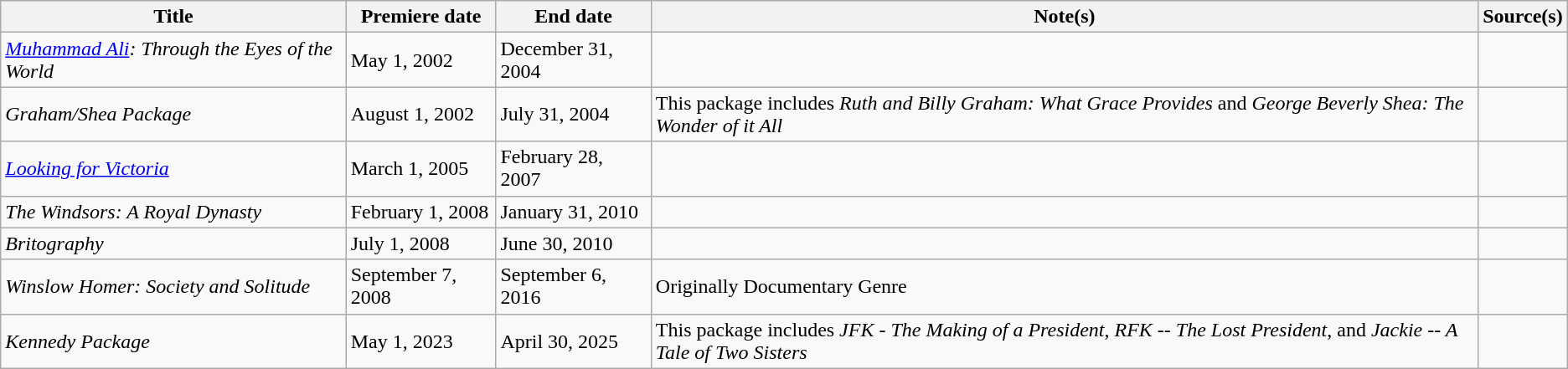<table class="wikitable sortable">
<tr>
<th>Title</th>
<th>Premiere date</th>
<th>End date</th>
<th>Note(s)</th>
<th>Source(s)</th>
</tr>
<tr>
<td><em><a href='#'>Muhammad Ali</a>: Through the Eyes of the World</em></td>
<td>May 1, 2002</td>
<td>December 31, 2004</td>
<td></td>
<td></td>
</tr>
<tr>
<td><em>Graham/Shea Package</em></td>
<td>August 1, 2002</td>
<td>July 31, 2004</td>
<td>This package includes <em>Ruth and Billy Graham: What Grace Provides</em> and <em>George Beverly Shea: The Wonder of it All</em></td>
<td></td>
</tr>
<tr>
<td><em><a href='#'>Looking for Victoria</a></em></td>
<td>March 1, 2005</td>
<td>February 28, 2007</td>
<td></td>
<td></td>
</tr>
<tr>
<td><em>The Windsors: A Royal Dynasty</em></td>
<td>February 1, 2008</td>
<td>January 31, 2010</td>
<td></td>
<td></td>
</tr>
<tr>
<td><em>Britography</em></td>
<td>July 1, 2008</td>
<td>June 30, 2010</td>
<td></td>
<td></td>
</tr>
<tr>
<td><em>Winslow Homer: Society and Solitude</em></td>
<td>September 7, 2008</td>
<td>September 6, 2016</td>
<td>Originally Documentary Genre</td>
<td></td>
</tr>
<tr>
<td><em>Kennedy Package</em></td>
<td>May 1, 2023</td>
<td>April 30, 2025</td>
<td>This package includes <em>JFK - The Making of a President</em>, <em>RFK -- The Lost President</em>, and <em>Jackie -- A Tale of Two Sisters</em></td>
<td></td>
</tr>
</table>
